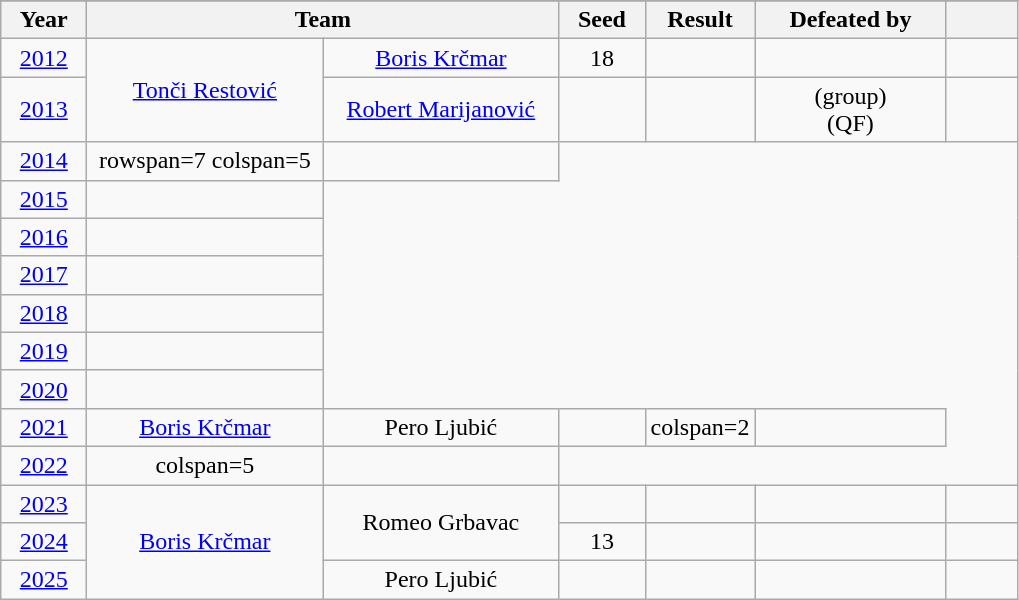<table class="wikitable" style="text-align: center;">
<tr style= "background: #e2e2e2;">
</tr>
<tr style="background: #efefef;">
<th width=50px>Year</th>
<th colspan="2">Team</th>
<th width=50px>Seed</th>
<th width=50px>Result</th>
<th width=120px>Defeated by</th>
<th width=40px></th>
</tr>
<tr>
<td><a href='#'>2012</a></td>
<td rowspan=2 width=150px><a href='#'>Tonči Restović</a></td>
<td width=150px><a href='#'>Boris Krčmar</a></td>
<td>18</td>
<td></td>
<td> </td>
<td></td>
</tr>
<tr>
<td><a href='#'>2013</a></td>
<td><a href='#'>Robert Marijanović</a></td>
<td></td>
<td></td>
<td>  (group)<br>  (QF)</td>
<td></td>
</tr>
<tr>
<td><a href='#'>2014</a></td>
<td>rowspan=7 colspan=5 </td>
<td></td>
</tr>
<tr>
<td><a href='#'>2015</a></td>
<td></td>
</tr>
<tr>
<td><a href='#'>2016</a></td>
<td></td>
</tr>
<tr>
<td><a href='#'>2017</a></td>
<td></td>
</tr>
<tr>
<td><a href='#'>2018</a></td>
<td></td>
</tr>
<tr>
<td><a href='#'>2019</a></td>
<td></td>
</tr>
<tr>
<td><a href='#'>2020</a></td>
<td></td>
</tr>
<tr>
<td><a href='#'>2021</a></td>
<td width=150px><a href='#'>Boris Krčmar</a></td>
<td width=150px>Pero Ljubić</td>
<td></td>
<td>colspan=2 </td>
<td></td>
</tr>
<tr>
<td><a href='#'>2022</a></td>
<td>colspan=5 </td>
<td></td>
</tr>
<tr>
<td><a href='#'>2023</a></td>
<td rowspan=3><a href='#'>Boris Krčmar</a></td>
<td rowspan=2>Romeo Grbavac</td>
<td></td>
<td></td>
<td> </td>
<td></td>
</tr>
<tr>
<td><a href='#'>2024</a></td>
<td>13</td>
<td></td>
<td> </td>
<td></td>
</tr>
<tr>
<td><a href='#'>2025</a></td>
<td width=150px>Pero Ljubić</td>
<td></td>
<td></td>
<td></td>
<td></td>
</tr>
</table>
